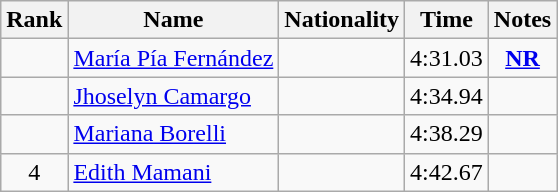<table class="wikitable sortable" style="text-align:center">
<tr>
<th>Rank</th>
<th>Name</th>
<th>Nationality</th>
<th>Time</th>
<th>Notes</th>
</tr>
<tr>
<td></td>
<td align=left><a href='#'>María Pía Fernández</a></td>
<td align=left></td>
<td>4:31.03</td>
<td><strong><a href='#'>NR</a></strong></td>
</tr>
<tr>
<td></td>
<td align=left><a href='#'>Jhoselyn Camargo</a></td>
<td align=left></td>
<td>4:34.94</td>
<td></td>
</tr>
<tr>
<td></td>
<td align=left><a href='#'>Mariana Borelli</a></td>
<td align=left></td>
<td>4:38.29</td>
<td></td>
</tr>
<tr>
<td>4</td>
<td align=left><a href='#'>Edith Mamani</a></td>
<td align=left></td>
<td>4:42.67</td>
<td></td>
</tr>
</table>
